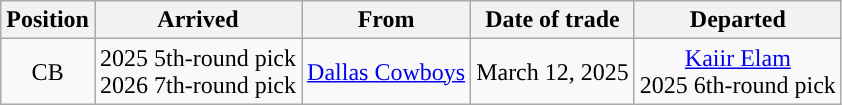<table class="wikitable sortable" style="text-align: center">
<tr>
<th>Position</th>
<th>Arrived</th>
<th>From</th>
<th>Date of trade</th>
<th>Departed</th>
</tr>
<tr>
<td>CB</td>
<td>2025 5th-round pick <br> 2026 7th-round pick</td>
<td><a href='#'>Dallas Cowboys</a></td>
<td>March 12, 2025</td>
<td><a href='#'>Kaiir Elam</a> <br> 2025 6th-round pick</td>
</tr>
</table>
